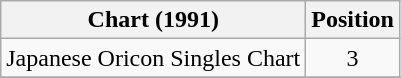<table class="wikitable" style="text-align:center;">
<tr>
<th>Chart (1991)</th>
<th>Position</th>
</tr>
<tr>
<td align="left">Japanese Oricon Singles Chart</td>
<td>3</td>
</tr>
<tr>
</tr>
</table>
